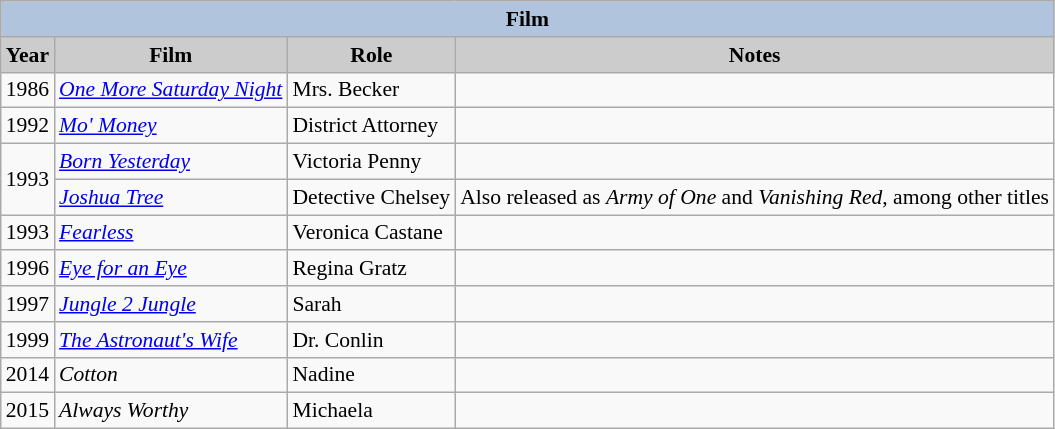<table class="wikitable" style="font-size:90%;">
<tr>
<th colspan=4 style="background:#B0C4DE;">Film</th>
</tr>
<tr align="center">
<th style="background: #CCCCCC;">Year</th>
<th style="background: #CCCCCC;">Film</th>
<th style="background: #CCCCCC;">Role</th>
<th style="background: #CCCCCC;">Notes</th>
</tr>
<tr>
<td>1986</td>
<td><em><a href='#'>One More Saturday Night</a></em></td>
<td>Mrs. Becker</td>
<td></td>
</tr>
<tr>
<td>1992</td>
<td><em><a href='#'>Mo' Money</a></em></td>
<td>District Attorney</td>
<td></td>
</tr>
<tr>
<td rowspan=2>1993</td>
<td><em><a href='#'>Born Yesterday</a></em></td>
<td>Victoria Penny</td>
<td></td>
</tr>
<tr>
<td><em><a href='#'>Joshua Tree</a></em></td>
<td>Detective Chelsey</td>
<td>Also released as <em>Army of One</em> and <em>Vanishing Red</em>, among other titles</td>
</tr>
<tr>
<td>1993</td>
<td><em><a href='#'>Fearless</a></em></td>
<td>Veronica Castane</td>
</tr>
<tr>
<td>1996</td>
<td><em><a href='#'>Eye for an Eye</a></em></td>
<td>Regina Gratz</td>
<td></td>
</tr>
<tr>
<td>1997</td>
<td><em><a href='#'>Jungle 2 Jungle</a></em></td>
<td>Sarah</td>
<td></td>
</tr>
<tr>
<td>1999</td>
<td><em><a href='#'>The Astronaut's Wife</a></em></td>
<td>Dr. Conlin</td>
<td></td>
</tr>
<tr>
<td>2014</td>
<td><em>Cotton</em></td>
<td>Nadine</td>
<td></td>
</tr>
<tr>
<td>2015</td>
<td><em>Always Worthy</em></td>
<td>Michaela</td>
<td></td>
</tr>
</table>
